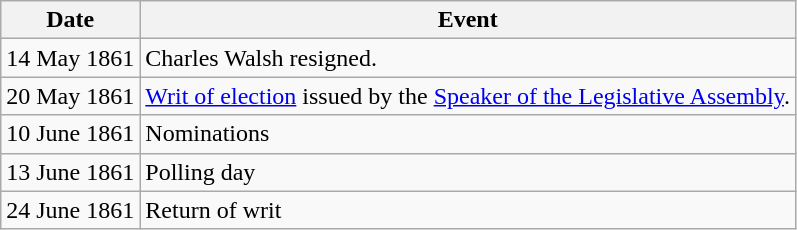<table class="wikitable">
<tr>
<th>Date</th>
<th>Event</th>
</tr>
<tr>
<td>14 May 1861</td>
<td>Charles Walsh resigned.</td>
</tr>
<tr>
<td>20 May 1861</td>
<td><a href='#'>Writ of election</a> issued by the <a href='#'>Speaker of the Legislative Assembly</a>.</td>
</tr>
<tr>
<td>10 June 1861</td>
<td>Nominations</td>
</tr>
<tr>
<td>13 June 1861</td>
<td>Polling day</td>
</tr>
<tr>
<td>24 June 1861</td>
<td>Return of writ</td>
</tr>
</table>
